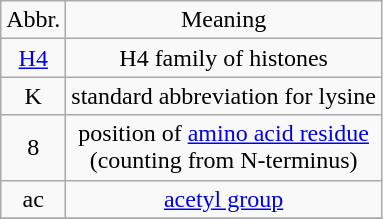<table class="wikitable" style="text-align:center">
<tr>
<td>Abbr.</td>
<td>Meaning</td>
</tr>
<tr>
<td><a href='#'>H4</a></td>
<td>H4 family of histones</td>
</tr>
<tr>
<td>K</td>
<td>standard abbreviation for lysine</td>
</tr>
<tr>
<td>8</td>
<td>position of <a href='#'>amino acid residue</a> <br>(counting from N-terminus)</td>
</tr>
<tr>
<td>ac</td>
<td><a href='#'>acetyl group</a></td>
</tr>
<tr>
</tr>
</table>
